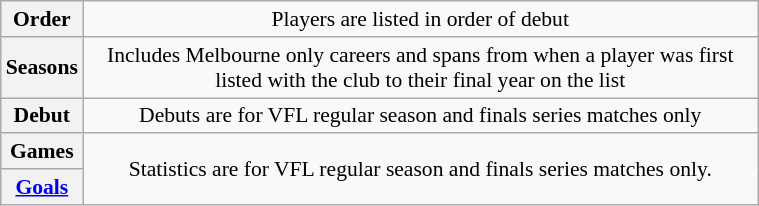<table class="wikitable plainrowheaders"  style="font-size:90%; text-align:center; width:40%;">
<tr>
<th scope="row" style="text-align:center;">Order</th>
<td>Players are listed in order of debut</td>
</tr>
<tr>
<th scope="row" style="text-align:center;">Seasons</th>
<td>Includes Melbourne only careers and spans from when a player was first listed with the club to their final year on the list</td>
</tr>
<tr>
<th scope="row" style="text-align:center;">Debut</th>
<td>Debuts are for VFL regular season and finals series matches only</td>
</tr>
<tr>
<th scope="row" style="text-align:center;">Games</th>
<td rowspan="2">Statistics are for VFL regular season and finals series matches only.</td>
</tr>
<tr>
<th scope="row" style="text-align:center;"><a href='#'>Goals</a></th>
</tr>
</table>
